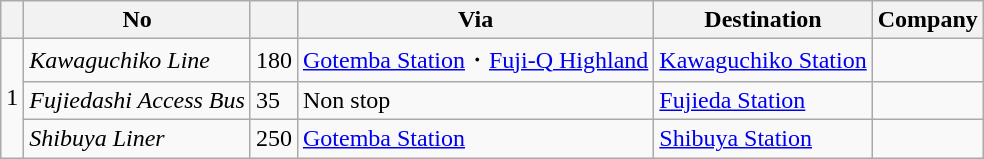<table class="wikitable">
<tr>
<th></th>
<th>No</th>
<th></th>
<th>Via</th>
<th>Destination</th>
<th>Company</th>
</tr>
<tr>
<td rowspan="3">1</td>
<td><em>Kawaguchiko Line</em></td>
<td>180</td>
<td><a href='#'>Gotemba Station</a>・<a href='#'>Fuji-Q Highland</a></td>
<td><a href='#'>Kawaguchiko Station</a></td>
<td rowspan="1"></td>
</tr>
<tr>
<td><em>Fujiedashi Access Bus</em></td>
<td>35</td>
<td>Non stop</td>
<td><a href='#'>Fujieda Station</a></td>
<td></td>
</tr>
<tr>
<td><em>Shibuya Liner</em></td>
<td>250</td>
<td><a href='#'>Gotemba Station</a></td>
<td><a href='#'>Shibuya Station</a></td>
<td></td>
</tr>
</table>
